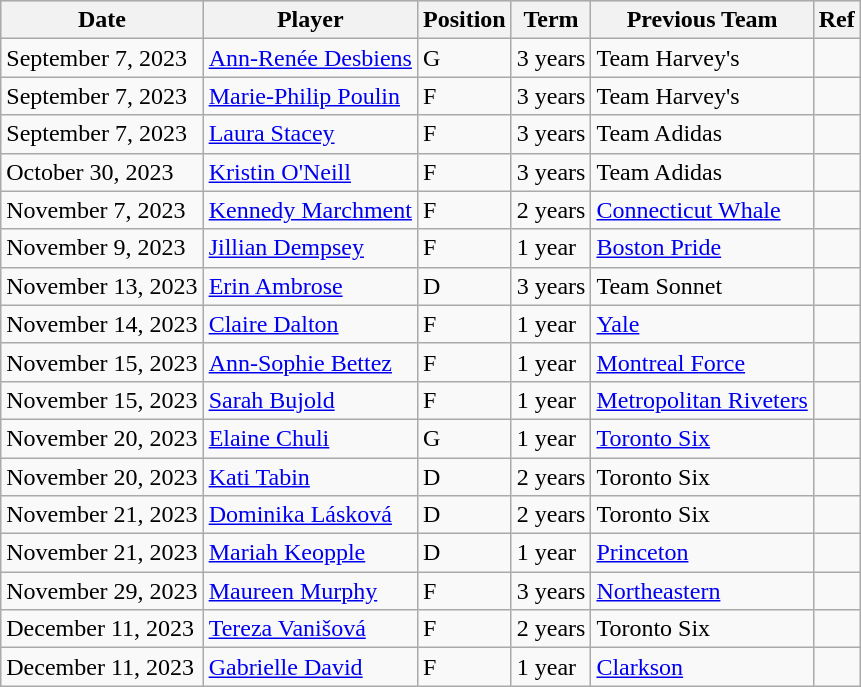<table class="wikitable">
<tr style="text-align:center; background:#ddd;">
<th>Date</th>
<th>Player</th>
<th>Position</th>
<th>Term</th>
<th>Previous Team</th>
<th>Ref</th>
</tr>
<tr>
<td>September 7, 2023</td>
<td><a href='#'>Ann-Renée Desbiens</a></td>
<td>G</td>
<td>3 years</td>
<td>Team Harvey's</td>
<td></td>
</tr>
<tr>
<td>September 7, 2023</td>
<td><a href='#'>Marie-Philip Poulin</a></td>
<td>F</td>
<td>3 years</td>
<td>Team Harvey's</td>
<td></td>
</tr>
<tr>
<td>September 7, 2023</td>
<td><a href='#'>Laura Stacey</a></td>
<td>F</td>
<td>3 years</td>
<td>Team Adidas</td>
<td></td>
</tr>
<tr>
<td>October 30, 2023</td>
<td><a href='#'>Kristin O'Neill</a></td>
<td>F</td>
<td>3 years</td>
<td>Team Adidas</td>
<td></td>
</tr>
<tr>
<td>November 7, 2023</td>
<td><a href='#'>Kennedy Marchment</a></td>
<td>F</td>
<td>2 years</td>
<td><a href='#'>Connecticut Whale</a></td>
<td></td>
</tr>
<tr>
<td>November 9, 2023</td>
<td><a href='#'>Jillian Dempsey</a></td>
<td>F</td>
<td>1 year</td>
<td><a href='#'>Boston Pride</a></td>
<td></td>
</tr>
<tr>
<td>November 13, 2023</td>
<td><a href='#'>Erin Ambrose</a></td>
<td>D</td>
<td>3 years</td>
<td>Team Sonnet</td>
<td></td>
</tr>
<tr>
<td>November 14, 2023</td>
<td><a href='#'>Claire Dalton</a></td>
<td>F</td>
<td>1 year</td>
<td><a href='#'>Yale</a></td>
<td></td>
</tr>
<tr>
<td>November 15, 2023</td>
<td><a href='#'>Ann-Sophie Bettez</a></td>
<td>F</td>
<td>1 year</td>
<td><a href='#'>Montreal Force</a></td>
<td></td>
</tr>
<tr>
<td>November 15, 2023</td>
<td><a href='#'>Sarah Bujold</a></td>
<td>F</td>
<td>1 year</td>
<td><a href='#'>Metropolitan Riveters</a></td>
<td></td>
</tr>
<tr>
<td>November 20, 2023</td>
<td><a href='#'>Elaine Chuli</a></td>
<td>G</td>
<td>1 year</td>
<td><a href='#'>Toronto Six</a></td>
<td></td>
</tr>
<tr>
<td>November 20, 2023</td>
<td><a href='#'>Kati Tabin</a></td>
<td>D</td>
<td>2 years</td>
<td>Toronto Six</td>
<td></td>
</tr>
<tr>
<td>November 21, 2023</td>
<td><a href='#'>Dominika Lásková</a></td>
<td>D</td>
<td>2 years</td>
<td>Toronto Six</td>
<td></td>
</tr>
<tr>
<td>November 21, 2023</td>
<td><a href='#'>Mariah Keopple</a></td>
<td>D</td>
<td>1 year</td>
<td><a href='#'>Princeton</a></td>
<td></td>
</tr>
<tr>
<td>November 29, 2023</td>
<td><a href='#'>Maureen Murphy</a></td>
<td>F</td>
<td>3 years</td>
<td><a href='#'>Northeastern</a></td>
<td></td>
</tr>
<tr>
<td>December 11, 2023</td>
<td><a href='#'>Tereza Vanišová</a></td>
<td>F</td>
<td>2 years</td>
<td>Toronto Six</td>
<td></td>
</tr>
<tr>
<td>December 11, 2023</td>
<td><a href='#'>Gabrielle David</a></td>
<td>F</td>
<td>1 year</td>
<td><a href='#'>Clarkson</a></td>
<td></td>
</tr>
</table>
